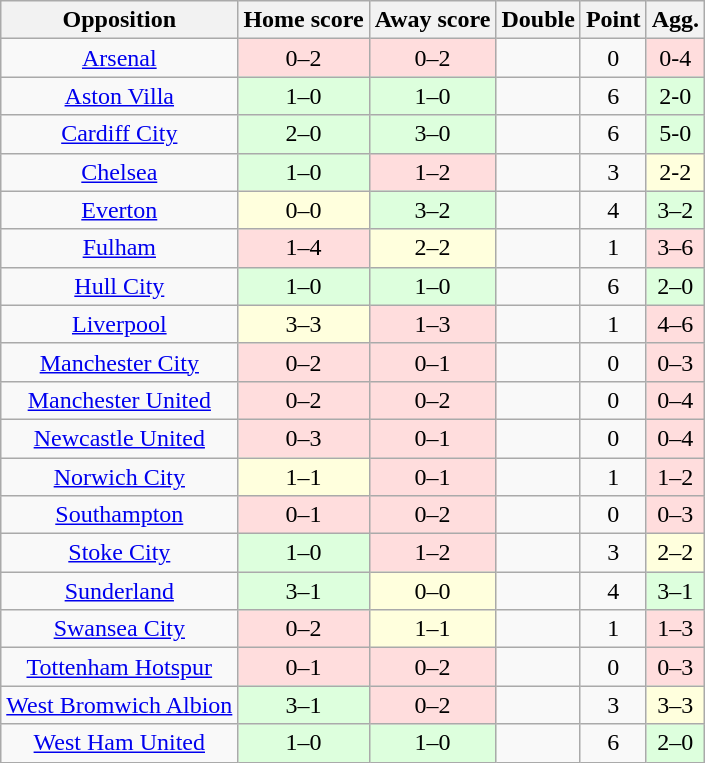<table class="wikitable" style="text-align: center;">
<tr>
<th>Opposition</th>
<th>Home score</th>
<th>Away score</th>
<th>Double</th>
<th>Point</th>
<th>Agg.</th>
</tr>
<tr>
<td><a href='#'>Arsenal</a></td>
<td style="background:#fdd;">0–2</td>
<td style="background:#fdd;">0–2</td>
<td></td>
<td>0</td>
<td style="background:#fdd;">0-4</td>
</tr>
<tr>
<td><a href='#'>Aston Villa</a></td>
<td style="background:#dfd;">1–0</td>
<td style="background:#dfd;">1–0</td>
<td></td>
<td>6</td>
<td style="background:#dfd;">2-0</td>
</tr>
<tr>
<td><a href='#'>Cardiff City</a></td>
<td style="background:#dfd;">2–0</td>
<td style="background:#dfd;">3–0</td>
<td></td>
<td>6</td>
<td style="background:#dfd;">5-0</td>
</tr>
<tr>
<td><a href='#'>Chelsea</a></td>
<td style="background:#dfd;">1–0</td>
<td style="background:#fdd;">1–2</td>
<td></td>
<td>3</td>
<td style="background:#ffd;">2-2</td>
</tr>
<tr>
<td><a href='#'>Everton</a></td>
<td style="background:#ffd;">0–0</td>
<td style="background:#dfd;">3–2</td>
<td></td>
<td>4</td>
<td style="background:#dfd;">3–2</td>
</tr>
<tr>
<td><a href='#'>Fulham</a></td>
<td style="background:#fdd;">1–4</td>
<td style="background:#ffd;">2–2</td>
<td></td>
<td>1</td>
<td style="background:#fdd;">3–6</td>
</tr>
<tr>
<td><a href='#'>Hull City</a></td>
<td style="background:#dfd;">1–0</td>
<td style="background:#dfd;">1–0</td>
<td></td>
<td>6</td>
<td style="background:#dfd;">2–0</td>
</tr>
<tr>
<td><a href='#'>Liverpool</a></td>
<td style="background:#ffd;">3–3</td>
<td style="background:#fdd;">1–3</td>
<td></td>
<td>1</td>
<td style="background:#fdd;">4–6</td>
</tr>
<tr>
<td><a href='#'>Manchester City</a></td>
<td style="background:#fdd;">0–2</td>
<td style="background:#fdd;">0–1</td>
<td></td>
<td>0</td>
<td style="background:#fdd;">0–3</td>
</tr>
<tr>
<td><a href='#'>Manchester United</a></td>
<td style="background:#fdd;">0–2</td>
<td style="background:#fdd;">0–2</td>
<td></td>
<td>0</td>
<td style="background:#fdd;">0–4</td>
</tr>
<tr>
<td><a href='#'>Newcastle United</a></td>
<td style="background:#fdd;">0–3</td>
<td style="background:#fdd;">0–1</td>
<td></td>
<td>0</td>
<td style="background:#fdd;">0–4</td>
</tr>
<tr>
<td><a href='#'>Norwich City</a></td>
<td style="background:#ffd;">1–1</td>
<td style="background:#fdd;">0–1</td>
<td></td>
<td>1</td>
<td style="background:#fdd;">1–2</td>
</tr>
<tr>
<td><a href='#'>Southampton</a></td>
<td style="background:#fdd;">0–1</td>
<td style="background:#fdd;">0–2</td>
<td></td>
<td>0</td>
<td style="background:#fdd;">0–3</td>
</tr>
<tr>
<td><a href='#'>Stoke City</a></td>
<td style="background:#dfd;">1–0</td>
<td style="background:#fdd;">1–2</td>
<td></td>
<td>3</td>
<td style="background:#ffd;">2–2</td>
</tr>
<tr>
<td><a href='#'>Sunderland</a></td>
<td style="background:#dfd;">3–1</td>
<td style="background:#ffd;">0–0</td>
<td></td>
<td>4</td>
<td style="background:#dfd;">3–1</td>
</tr>
<tr>
<td><a href='#'>Swansea City</a></td>
<td style="background:#fdd;">0–2</td>
<td style="background:#ffd;">1–1</td>
<td></td>
<td>1</td>
<td style="background:#fdd;">1–3</td>
</tr>
<tr>
<td><a href='#'>Tottenham Hotspur</a></td>
<td style="background:#fdd;">0–1</td>
<td style="background:#fdd;">0–2</td>
<td></td>
<td>0</td>
<td style="background:#fdd;">0–3</td>
</tr>
<tr>
<td><a href='#'>West Bromwich Albion</a></td>
<td style="background:#dfd;">3–1</td>
<td style="background:#fdd;">0–2</td>
<td></td>
<td>3</td>
<td style="background:#ffd;">3–3</td>
</tr>
<tr>
<td><a href='#'>West Ham United</a></td>
<td style="background:#dfd;">1–0</td>
<td style="background:#dfd;">1–0</td>
<td></td>
<td>6</td>
<td style="background:#dfd;">2–0</td>
</tr>
</table>
